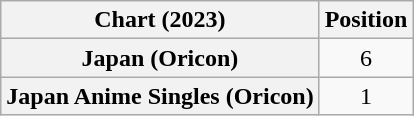<table class="wikitable sortable plainrowheaders" style="text-align:center">
<tr>
<th scope="col">Chart (2023)</th>
<th scope="col">Position</th>
</tr>
<tr>
<th scope="row">Japan (Oricon)<br></th>
<td>6</td>
</tr>
<tr>
<th scope="row">Japan Anime Singles (Oricon)<br></th>
<td>1</td>
</tr>
</table>
